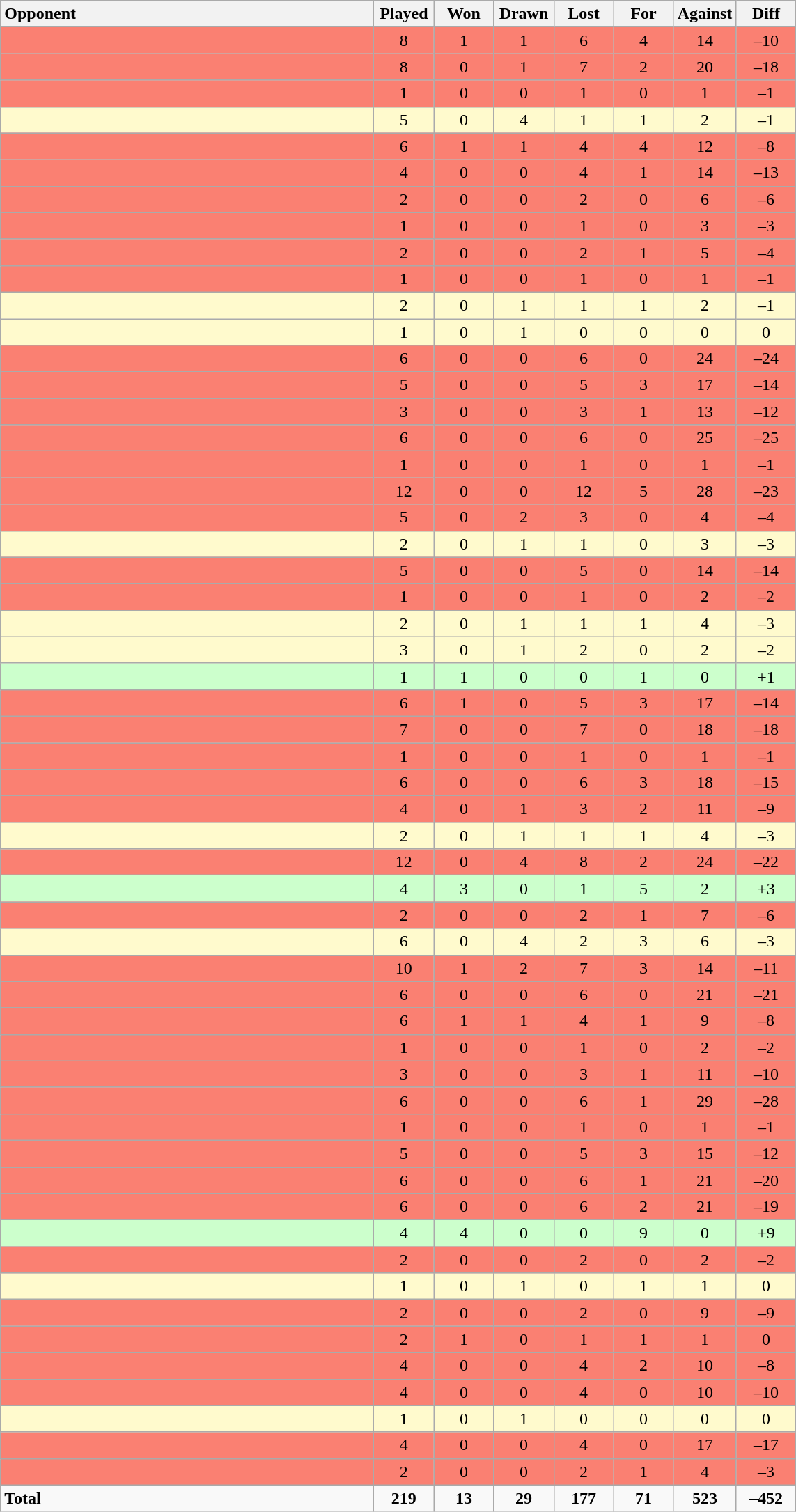<table class="wikitable sortable" style="text-align:center;">
<tr>
<th style="width:350px; text-align:left;">Opponent</th>
<th style="width:50px;">Played</th>
<th style="width:50px;">Won</th>
<th style="width:50px;">Drawn</th>
<th style="width:50px;">Lost</th>
<th style="width:50px;">For</th>
<th style="width:50px;">Against</th>
<th style="width:50px;">Diff</th>
</tr>
<tr bgcolor=Salmon>
<td style="text-align:left;"><strong></strong></td>
<td>8</td>
<td>1</td>
<td>1</td>
<td>6</td>
<td>4</td>
<td>14</td>
<td>–10</td>
</tr>
<tr bgcolor=Salmon>
<td style="text-align:left;"><strong></strong></td>
<td>8</td>
<td>0</td>
<td>1</td>
<td>7</td>
<td>2</td>
<td>20</td>
<td>–18</td>
</tr>
<tr bgcolor=Salmon>
<td style="text-align:left;"><strong></strong></td>
<td>1</td>
<td>0</td>
<td>0</td>
<td>1</td>
<td>0</td>
<td>1</td>
<td>–1</td>
</tr>
<tr bgcolor=LemonChiffon>
<td style="text-align:left;"><strong></strong></td>
<td>5</td>
<td>0</td>
<td>4</td>
<td>1</td>
<td>1</td>
<td>2</td>
<td>–1</td>
</tr>
<tr bgcolor=Salmon>
<td style="text-align:left;"><strong></strong></td>
<td>6</td>
<td>1</td>
<td>1</td>
<td>4</td>
<td>4</td>
<td>12</td>
<td>–8</td>
</tr>
<tr bgcolor=Salmon>
<td style="text-align:left;"><strong></strong></td>
<td>4</td>
<td>0</td>
<td>0</td>
<td>4</td>
<td>1</td>
<td>14</td>
<td>–13</td>
</tr>
<tr bgcolor=Salmon>
<td style="text-align:left;"><strong></strong></td>
<td>2</td>
<td>0</td>
<td>0</td>
<td>2</td>
<td>0</td>
<td>6</td>
<td>–6</td>
</tr>
<tr bgcolor=Salmon>
<td style="text-align:left;"><strong></strong></td>
<td>1</td>
<td>0</td>
<td>0</td>
<td>1</td>
<td>0</td>
<td>3</td>
<td>–3</td>
</tr>
<tr bgcolor=Salmon>
<td style="text-align:left;"><strong></strong></td>
<td>2</td>
<td>0</td>
<td>0</td>
<td>2</td>
<td>1</td>
<td>5</td>
<td>–4</td>
</tr>
<tr bgcolor=Salmon>
<td style="text-align:left;"><strong></strong></td>
<td>1</td>
<td>0</td>
<td>0</td>
<td>1</td>
<td>0</td>
<td>1</td>
<td>–1</td>
</tr>
<tr bgcolor=LemonChiffon>
<td style="text-align:left;"><strong></strong></td>
<td>2</td>
<td>0</td>
<td>1</td>
<td>1</td>
<td>1</td>
<td>2</td>
<td>–1</td>
</tr>
<tr bgcolor=LemonChiffon>
<td style="text-align:left;"><strong></strong></td>
<td>1</td>
<td>0</td>
<td>1</td>
<td>0</td>
<td>0</td>
<td>0</td>
<td>0</td>
</tr>
<tr bgcolor=Salmon>
<td style="text-align:left;"><strong></strong></td>
<td>6</td>
<td>0</td>
<td>0</td>
<td>6</td>
<td>0</td>
<td>24</td>
<td>–24</td>
</tr>
<tr bgcolor=Salmon>
<td style="text-align:left;"><strong></strong></td>
<td>5</td>
<td>0</td>
<td>0</td>
<td>5</td>
<td>3</td>
<td>17</td>
<td>–14</td>
</tr>
<tr bgcolor=Salmon>
<td style="text-align:left;"><strong></strong></td>
<td>3</td>
<td>0</td>
<td>0</td>
<td>3</td>
<td>1</td>
<td>13</td>
<td>–12</td>
</tr>
<tr bgcolor=Salmon>
<td style="text-align:left;"><strong></strong></td>
<td>6</td>
<td>0</td>
<td>0</td>
<td>6</td>
<td>0</td>
<td>25</td>
<td>–25</td>
</tr>
<tr bgcolor=Salmon>
<td style="text-align:left;"><strong></strong></td>
<td>1</td>
<td>0</td>
<td>0</td>
<td>1</td>
<td>0</td>
<td>1</td>
<td>–1</td>
</tr>
<tr bgcolor=Salmon>
<td style="text-align:left;"><strong></strong></td>
<td>12</td>
<td>0</td>
<td>0</td>
<td>12</td>
<td>5</td>
<td>28</td>
<td>–23</td>
</tr>
<tr bgcolor=Salmon>
<td style="text-align:left;"><strong></strong></td>
<td>5</td>
<td>0</td>
<td>2</td>
<td>3</td>
<td>0</td>
<td>4</td>
<td>–4</td>
</tr>
<tr bgcolor=LemonChiffon>
<td style="text-align:left;"><strong></strong></td>
<td>2</td>
<td>0</td>
<td>1</td>
<td>1</td>
<td>0</td>
<td>3</td>
<td>–3</td>
</tr>
<tr bgcolor=Salmon>
<td style="text-align:left;"><strong></strong></td>
<td>5</td>
<td>0</td>
<td>0</td>
<td>5</td>
<td>0</td>
<td>14</td>
<td>–14</td>
</tr>
<tr bgcolor=Salmon>
<td style="text-align:left;"><strong></strong></td>
<td>1</td>
<td>0</td>
<td>0</td>
<td>1</td>
<td>0</td>
<td>2</td>
<td>–2</td>
</tr>
<tr bgcolor=LemonChiffon>
<td style="text-align:left;"><strong></strong></td>
<td>2</td>
<td>0</td>
<td>1</td>
<td>1</td>
<td>1</td>
<td>4</td>
<td>–3</td>
</tr>
<tr bgcolor=LemonChiffon>
<td style="text-align:left;"><strong></strong></td>
<td>3</td>
<td>0</td>
<td>1</td>
<td>2</td>
<td>0</td>
<td>2</td>
<td>–2</td>
</tr>
<tr bgcolor=#ccffcc>
<td style="text-align:left;"><strong></strong></td>
<td>1</td>
<td>1</td>
<td>0</td>
<td>0</td>
<td>1</td>
<td>0</td>
<td>+1</td>
</tr>
<tr bgcolor=Salmon>
<td style="text-align:left;"><strong></strong></td>
<td>6</td>
<td>1</td>
<td>0</td>
<td>5</td>
<td>3</td>
<td>17</td>
<td>–14</td>
</tr>
<tr bgcolor=Salmon>
<td style="text-align:left;"><strong></strong></td>
<td>7</td>
<td>0</td>
<td>0</td>
<td>7</td>
<td>0</td>
<td>18</td>
<td>–18</td>
</tr>
<tr bgcolor=Salmon>
<td style="text-align:left;"><strong></strong></td>
<td>1</td>
<td>0</td>
<td>0</td>
<td>1</td>
<td>0</td>
<td>1</td>
<td>–1</td>
</tr>
<tr bgcolor=Salmon>
<td style="text-align:left;"><strong></strong></td>
<td>6</td>
<td>0</td>
<td>0</td>
<td>6</td>
<td>3</td>
<td>18</td>
<td>–15</td>
</tr>
<tr bgcolor=Salmon>
<td style="text-align:left;"><strong></strong></td>
<td>4</td>
<td>0</td>
<td>1</td>
<td>3</td>
<td>2</td>
<td>11</td>
<td>–9</td>
</tr>
<tr bgcolor=LemonChiffon>
<td style="text-align:left;"><strong></strong></td>
<td>2</td>
<td>0</td>
<td>1</td>
<td>1</td>
<td>1</td>
<td>4</td>
<td>–3</td>
</tr>
<tr bgcolor=Salmon>
<td style="text-align:left;"><strong></strong></td>
<td>12</td>
<td>0</td>
<td>4</td>
<td>8</td>
<td>2</td>
<td>24</td>
<td>–22</td>
</tr>
<tr bgcolor=#ccffcc>
<td style="text-align:left;"><strong></strong></td>
<td>4</td>
<td>3</td>
<td>0</td>
<td>1</td>
<td>5</td>
<td>2</td>
<td>+3</td>
</tr>
<tr bgcolor=Salmon>
<td style="text-align:left;"><strong></strong></td>
<td>2</td>
<td>0</td>
<td>0</td>
<td>2</td>
<td>1</td>
<td>7</td>
<td>–6</td>
</tr>
<tr bgcolor=LemonChiffon>
<td style="text-align:left;"><strong></strong></td>
<td>6</td>
<td>0</td>
<td>4</td>
<td>2</td>
<td>3</td>
<td>6</td>
<td>–3</td>
</tr>
<tr bgcolor=Salmon>
<td style="text-align:left;"><strong></strong></td>
<td>10</td>
<td>1</td>
<td>2</td>
<td>7</td>
<td>3</td>
<td>14</td>
<td>–11</td>
</tr>
<tr bgcolor=Salmon>
<td style="text-align:left;"><strong></strong></td>
<td>6</td>
<td>0</td>
<td>0</td>
<td>6</td>
<td>0</td>
<td>21</td>
<td>–21</td>
</tr>
<tr bgcolor=Salmon>
<td style="text-align:left;"><strong></strong></td>
<td>6</td>
<td>1</td>
<td>1</td>
<td>4</td>
<td>1</td>
<td>9</td>
<td>–8</td>
</tr>
<tr bgcolor=Salmon>
<td style="text-align:left;"><strong></strong></td>
<td>1</td>
<td>0</td>
<td>0</td>
<td>1</td>
<td>0</td>
<td>2</td>
<td>–2</td>
</tr>
<tr bgcolor=Salmon>
<td style="text-align:left;"><strong></strong></td>
<td>3</td>
<td>0</td>
<td>0</td>
<td>3</td>
<td>1</td>
<td>11</td>
<td>–10</td>
</tr>
<tr bgcolor=Salmon>
<td style="text-align:left;"><strong></strong></td>
<td>6</td>
<td>0</td>
<td>0</td>
<td>6</td>
<td>1</td>
<td>29</td>
<td>–28</td>
</tr>
<tr bgcolor=Salmon>
<td style="text-align:left;"><strong></strong></td>
<td>1</td>
<td>0</td>
<td>0</td>
<td>1</td>
<td>0</td>
<td>1</td>
<td>–1</td>
</tr>
<tr bgcolor=Salmon>
<td style="text-align:left;"><strong></strong></td>
<td>5</td>
<td>0</td>
<td>0</td>
<td>5</td>
<td>3</td>
<td>15</td>
<td>–12</td>
</tr>
<tr bgcolor=Salmon>
<td style="text-align:left;"><strong></strong></td>
<td>6</td>
<td>0</td>
<td>0</td>
<td>6</td>
<td>1</td>
<td>21</td>
<td>–20</td>
</tr>
<tr bgcolor=Salmon>
<td style="text-align:left;"><strong></strong></td>
<td>6</td>
<td>0</td>
<td>0</td>
<td>6</td>
<td>2</td>
<td>21</td>
<td>–19</td>
</tr>
<tr bgcolor=#ccffcc>
<td style="text-align:left;"><strong></strong></td>
<td>4</td>
<td>4</td>
<td>0</td>
<td>0</td>
<td>9</td>
<td>0</td>
<td>+9</td>
</tr>
<tr bgcolor=Salmon>
<td style="text-align:left;"><strong></strong></td>
<td>2</td>
<td>0</td>
<td>0</td>
<td>2</td>
<td>0</td>
<td>2</td>
<td>–2</td>
</tr>
<tr bgcolor=LemonChiffon>
<td style="text-align:left;"><strong></strong></td>
<td>1</td>
<td>0</td>
<td>1</td>
<td>0</td>
<td>1</td>
<td>1</td>
<td>0</td>
</tr>
<tr bgcolor=Salmon>
<td style="text-align:left;"><strong></strong></td>
<td>2</td>
<td>0</td>
<td>0</td>
<td>2</td>
<td>0</td>
<td>9</td>
<td>–9</td>
</tr>
<tr bgcolor=Salmon>
<td style="text-align:left;"><strong></strong></td>
<td>2</td>
<td>1</td>
<td>0</td>
<td>1</td>
<td>1</td>
<td>1</td>
<td>0</td>
</tr>
<tr bgcolor=Salmon>
<td style="text-align:left;"><strong></strong></td>
<td>4</td>
<td>0</td>
<td>0</td>
<td>4</td>
<td>2</td>
<td>10</td>
<td>–8</td>
</tr>
<tr bgcolor=Salmon>
<td style="text-align:left;"><strong></strong></td>
<td>4</td>
<td>0</td>
<td>0</td>
<td>4</td>
<td>0</td>
<td>10</td>
<td>–10</td>
</tr>
<tr bgcolor=LemonChiffon>
<td style="text-align:left;"><strong></strong></td>
<td>1</td>
<td>0</td>
<td>1</td>
<td>0</td>
<td>0</td>
<td>0</td>
<td>0</td>
</tr>
<tr bgcolor=Salmon>
<td style="text-align:left;"><strong></strong></td>
<td>4</td>
<td>0</td>
<td>0</td>
<td>4</td>
<td>0</td>
<td>17</td>
<td>–17</td>
</tr>
<tr bgcolor=Salmon>
<td style="text-align:left;"><strong></strong></td>
<td>2</td>
<td>0</td>
<td>0</td>
<td>2</td>
<td>1</td>
<td>4</td>
<td>–3</td>
</tr>
<tr>
<td style="text-align:left;"><strong>Total</strong></td>
<td><strong>219</strong></td>
<td><strong>13</strong></td>
<td><strong>29</strong></td>
<td><strong>177</strong></td>
<td><strong>71</strong></td>
<td><strong>523</strong></td>
<td><strong>–452</strong></td>
</tr>
</table>
